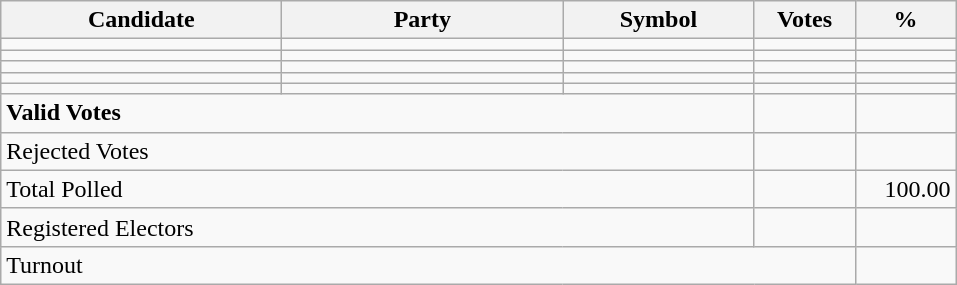<table class="wikitable" border="1" style="text-align:right;">
<tr>
<th align=left width="180">Candidate</th>
<th align=left width="180">Party</th>
<th align=left width="120">Symbol</th>
<th align=left width="60">Votes</th>
<th align=left width="60">%</th>
</tr>
<tr>
<td align=left></td>
<td align=left></td>
<td align=left></td>
<td align=right></td>
<td align=right></td>
</tr>
<tr>
<td align=left></td>
<td align=left></td>
<td align=left></td>
<td align=right></td>
<td align=right></td>
</tr>
<tr>
<td align=left></td>
<td align=left></td>
<td align=left></td>
<td align=right></td>
<td align=right></td>
</tr>
<tr>
<td align=left></td>
<td align=left></td>
<td align=left></td>
<td align=right></td>
<td align=right></td>
</tr>
<tr>
<td align=left></td>
<td align=left></td>
<td align=left></td>
<td align=right></td>
<td align=right></td>
</tr>
<tr>
<td align=left colspan=3><strong>Valid Votes</strong></td>
<td align=right><strong> </strong></td>
<td align=right><strong> </strong></td>
</tr>
<tr>
<td align=left colspan=3>Rejected Votes</td>
<td align=right></td>
<td align=right></td>
</tr>
<tr>
<td align=left colspan=3>Total Polled</td>
<td align=right></td>
<td align=right>100.00</td>
</tr>
<tr>
<td align=left colspan=3>Registered Electors</td>
<td align=right></td>
<td></td>
</tr>
<tr>
<td align=left colspan=4>Turnout</td>
<td align=right></td>
</tr>
</table>
